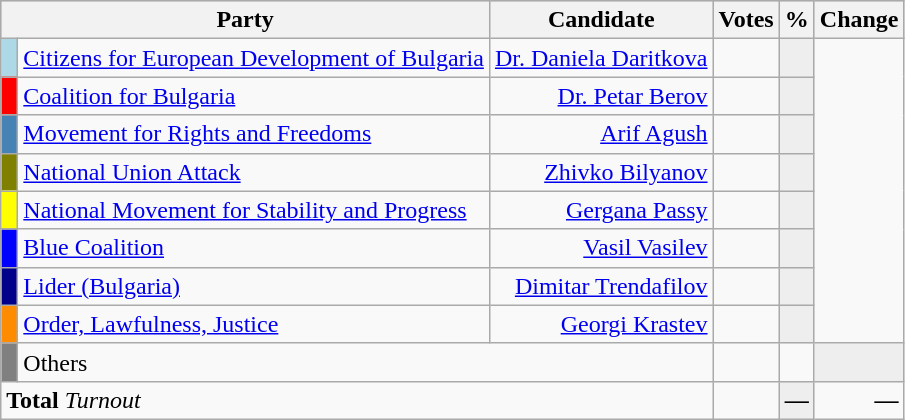<table class="wikitable" border="1">
<tr style="background-color:#C9C9C9">
<th align=left colspan=2 valign=top>Party</th>
<th align-right>Candidate</th>
<th align-right>Votes</th>
<th align=right>%</th>
<th align=right>Change</th>
</tr>
<tr>
<td bgcolor="lightblue"> </td>
<td align=left><a href='#'>Citizens for European Development of Bulgaria</a></td>
<td align=right><a href='#'>Dr. Daniela Daritkova</a></td>
<td align=right></td>
<td align=right style="background-color:#EEEEEE"></td>
</tr>
<tr>
<td bgcolor="red"> </td>
<td align=left><a href='#'>Coalition for Bulgaria</a></td>
<td align=right><a href='#'>Dr. Petar Berov</a></td>
<td align=right></td>
<td align=right style="background-color:#EEEEEE"></td>
</tr>
<tr>
<td bgcolor="#4682B4"> </td>
<td align=left><a href='#'>Movement for Rights and Freedoms</a></td>
<td align=right><a href='#'>Arif Agush</a></td>
<td align=right></td>
<td align=right style="background-color:#EEEEEE"></td>
</tr>
<tr>
<td bgcolor="#808000"> </td>
<td align=left><a href='#'>National Union Attack</a></td>
<td align=right><a href='#'>Zhivko Bilyanov</a></td>
<td align=right></td>
<td align=right style="background-color:#EEEEEE"></td>
</tr>
<tr>
<td bgcolor="yellow"> </td>
<td align=left><a href='#'>National Movement for Stability and Progress</a></td>
<td align=right><a href='#'>Gergana Passy</a></td>
<td align=right></td>
<td align=right style="background-color:#EEEEEE"></td>
</tr>
<tr>
<td bgcolor="blue"> </td>
<td align=left><a href='#'>Blue Coalition</a></td>
<td align=right><a href='#'>Vasil Vasilev</a></td>
<td align=right></td>
<td align=right style="background-color:#EEEEEE"></td>
</tr>
<tr>
<td bgcolor="darkblue"> </td>
<td align=left><a href='#'>Lider (Bulgaria)</a></td>
<td align=right><a href='#'>Dimitar Trendafilov</a></td>
<td align=right></td>
<td align=right style="background-color:#EEEEEE"></td>
</tr>
<tr>
<td bgcolor="darkorange"> </td>
<td align=left><a href='#'>Order, Lawfulness, Justice</a></td>
<td align=right><a href='#'>Georgi Krastev</a></td>
<td align=right></td>
<td align=right style="background-color:#EEEEEE"></td>
</tr>
<tr>
<td bgcolor="grey"> </td>
<td align=left colspan=2>Others</td>
<td align=right></td>
<td align=right></td>
<td align=right style="background-color:#EEEEEE"></td>
</tr>
<tr>
<td align=left colspan=3><strong>Total</strong>      <em> Turnout</em></td>
<td align=right></td>
<td align=right style="background-color:#EEEEEE"><strong>—</strong></td>
<td align=right><strong>—</strong></td>
</tr>
</table>
